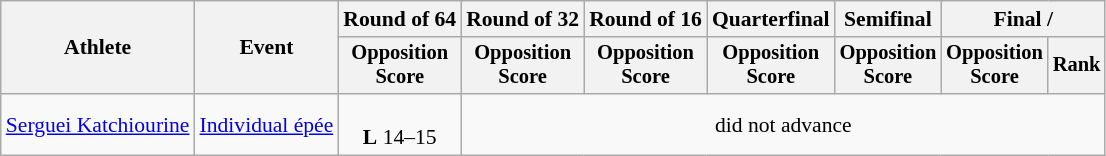<table class="wikitable" style="font-size:90%">
<tr>
<th rowspan="2">Athlete</th>
<th rowspan="2">Event</th>
<th>Round of 64</th>
<th>Round of 32</th>
<th>Round of 16</th>
<th>Quarterfinal</th>
<th>Semifinal</th>
<th colspan=2>Final / </th>
</tr>
<tr style="font-size:95%">
<th>Opposition <br> Score</th>
<th>Opposition <br> Score</th>
<th>Opposition <br> Score</th>
<th>Opposition <br> Score</th>
<th>Opposition <br> Score</th>
<th>Opposition <br> Score</th>
<th>Rank</th>
</tr>
<tr align=center>
<td align=left><a href='#'>Serguei Katchiourine</a></td>
<td align=left><a href='#'>Individual épée</a></td>
<td><br><strong>L</strong> 14–15</td>
<td colspan=6>did not advance</td>
</tr>
</table>
